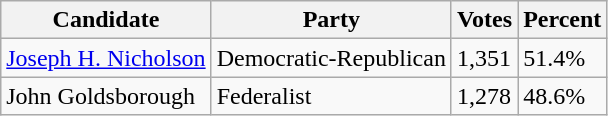<table class=wikitable>
<tr>
<th>Candidate</th>
<th>Party</th>
<th>Votes</th>
<th>Percent</th>
</tr>
<tr>
<td><a href='#'>Joseph H. Nicholson</a></td>
<td>Democratic-Republican</td>
<td>1,351</td>
<td>51.4%</td>
</tr>
<tr>
<td>John Goldsborough</td>
<td>Federalist</td>
<td>1,278</td>
<td>48.6%</td>
</tr>
</table>
